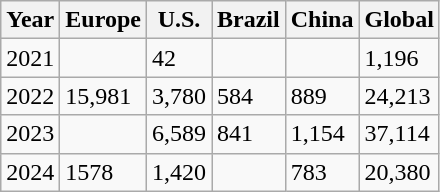<table class="wikitable">
<tr>
<th>Year</th>
<th>Europe</th>
<th>U.S.</th>
<th>Brazil</th>
<th>China</th>
<th>Global</th>
</tr>
<tr>
<td>2021</td>
<td></td>
<td>42</td>
<td></td>
<td></td>
<td>1,196</td>
</tr>
<tr>
<td>2022</td>
<td>15,981</td>
<td>3,780</td>
<td>584</td>
<td>889</td>
<td>24,213</td>
</tr>
<tr>
<td>2023</td>
<td></td>
<td>6,589</td>
<td>841</td>
<td>1,154</td>
<td>37,114</td>
</tr>
<tr>
<td>2024</td>
<td>1578</td>
<td>1,420</td>
<td></td>
<td>783</td>
<td>20,380</td>
</tr>
</table>
